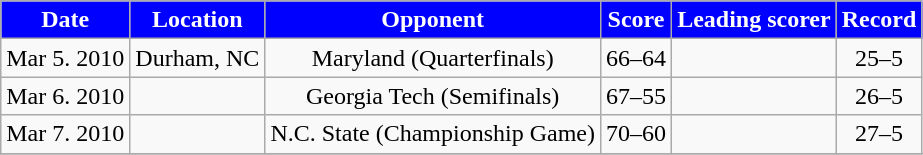<table class="wikitable" style="text-align:center">
<tr>
<th style="background:blue;color:#FFFFFF;">Date</th>
<th style="background:blue;color:#FFFFFF;">Location</th>
<th style="background:blue;color:#FFFFFF;">Opponent</th>
<th style="background:blue;color:#FFFFFF;">Score</th>
<th style="background:blue;color:#FFFFFF;">Leading scorer</th>
<th style="background:blue;color:#FFFFFF;">Record</th>
</tr>
<tr>
<td>Mar 5. 2010</td>
<td>Durham, NC</td>
<td>Maryland (Quarterfinals)</td>
<td>66–64</td>
<td></td>
<td>25–5</td>
</tr>
<tr>
<td>Mar 6. 2010</td>
<td></td>
<td>Georgia Tech (Semifinals)</td>
<td>67–55</td>
<td></td>
<td>26–5</td>
</tr>
<tr>
<td>Mar 7. 2010</td>
<td></td>
<td>N.C. State (Championship Game)</td>
<td>70–60</td>
<td></td>
<td>27–5</td>
</tr>
<tr>
</tr>
</table>
